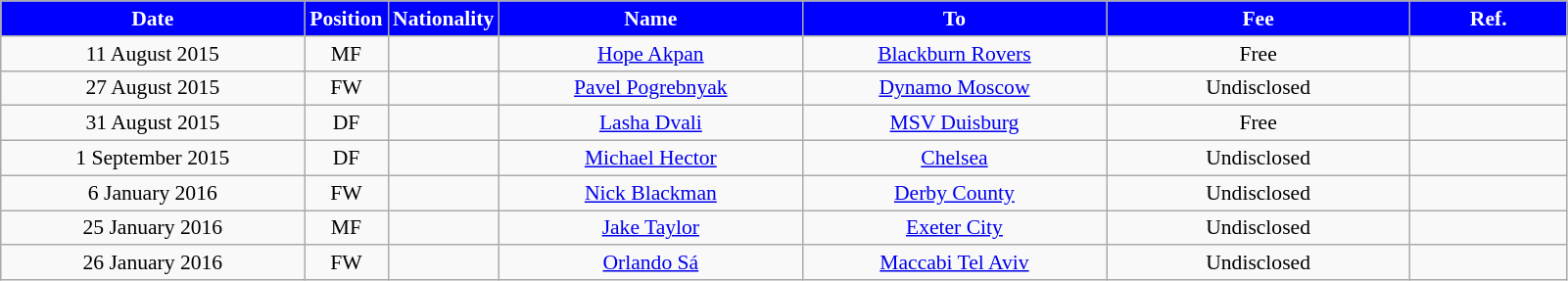<table class="wikitable"  style="text-align:center; font-size:90%; ">
<tr>
<th style="background:#00f; color:white; width:200px;">Date</th>
<th style="background:#00f; color:white; width:50px;">Position</th>
<th style="background:#00f; color:white; width:50px;">Nationality</th>
<th style="background:#00f; color:white; width:200px;">Name</th>
<th style="background:#00f; color:white; width:200px;">To</th>
<th style="background:#00f; color:white; width:200px;">Fee</th>
<th style="background:#00f; color:white; width:100px;">Ref.</th>
</tr>
<tr>
<td>11 August 2015</td>
<td>MF</td>
<td></td>
<td><a href='#'>Hope Akpan</a></td>
<td><a href='#'>Blackburn Rovers</a></td>
<td>Free</td>
<td></td>
</tr>
<tr>
<td>27 August 2015</td>
<td>FW</td>
<td></td>
<td><a href='#'>Pavel Pogrebnyak</a></td>
<td><a href='#'>Dynamo Moscow</a></td>
<td>Undisclosed</td>
<td></td>
</tr>
<tr>
<td>31 August 2015</td>
<td>DF</td>
<td></td>
<td><a href='#'>Lasha Dvali</a></td>
<td><a href='#'>MSV Duisburg</a></td>
<td>Free</td>
<td></td>
</tr>
<tr>
<td>1 September 2015</td>
<td>DF</td>
<td></td>
<td><a href='#'>Michael Hector</a></td>
<td><a href='#'>Chelsea</a></td>
<td>Undisclosed</td>
<td></td>
</tr>
<tr>
<td>6 January 2016</td>
<td>FW</td>
<td></td>
<td><a href='#'>Nick Blackman</a></td>
<td><a href='#'>Derby County</a></td>
<td>Undisclosed</td>
<td></td>
</tr>
<tr>
<td>25 January 2016</td>
<td>MF</td>
<td></td>
<td><a href='#'>Jake Taylor</a></td>
<td><a href='#'>Exeter City</a></td>
<td>Undisclosed</td>
<td></td>
</tr>
<tr>
<td>26 January 2016</td>
<td>FW</td>
<td></td>
<td><a href='#'>Orlando Sá</a></td>
<td><a href='#'>Maccabi Tel Aviv</a></td>
<td>Undisclosed</td>
<td></td>
</tr>
</table>
